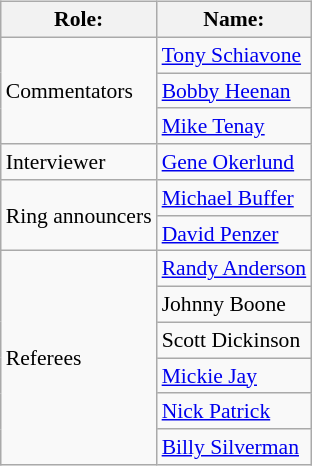<table class=wikitable style="font-size:90%; margin: 0.5em 0 0.5em 1em; float: right; clear: right;">
<tr>
<th>Role:</th>
<th>Name:</th>
</tr>
<tr>
<td rowspan=3>Commentators</td>
<td><a href='#'>Tony Schiavone</a></td>
</tr>
<tr>
<td><a href='#'>Bobby Heenan</a></td>
</tr>
<tr>
<td><a href='#'>Mike Tenay</a></td>
</tr>
<tr>
<td>Interviewer</td>
<td><a href='#'>Gene Okerlund</a></td>
</tr>
<tr>
<td rowspan=2>Ring announcers</td>
<td><a href='#'>Michael Buffer</a></td>
</tr>
<tr>
<td><a href='#'>David Penzer</a></td>
</tr>
<tr>
<td rowspan=6>Referees</td>
<td><a href='#'>Randy Anderson</a></td>
</tr>
<tr>
<td>Johnny Boone</td>
</tr>
<tr>
<td>Scott Dickinson</td>
</tr>
<tr>
<td><a href='#'>Mickie Jay</a></td>
</tr>
<tr>
<td><a href='#'>Nick Patrick</a></td>
</tr>
<tr>
<td><a href='#'>Billy Silverman</a></td>
</tr>
</table>
